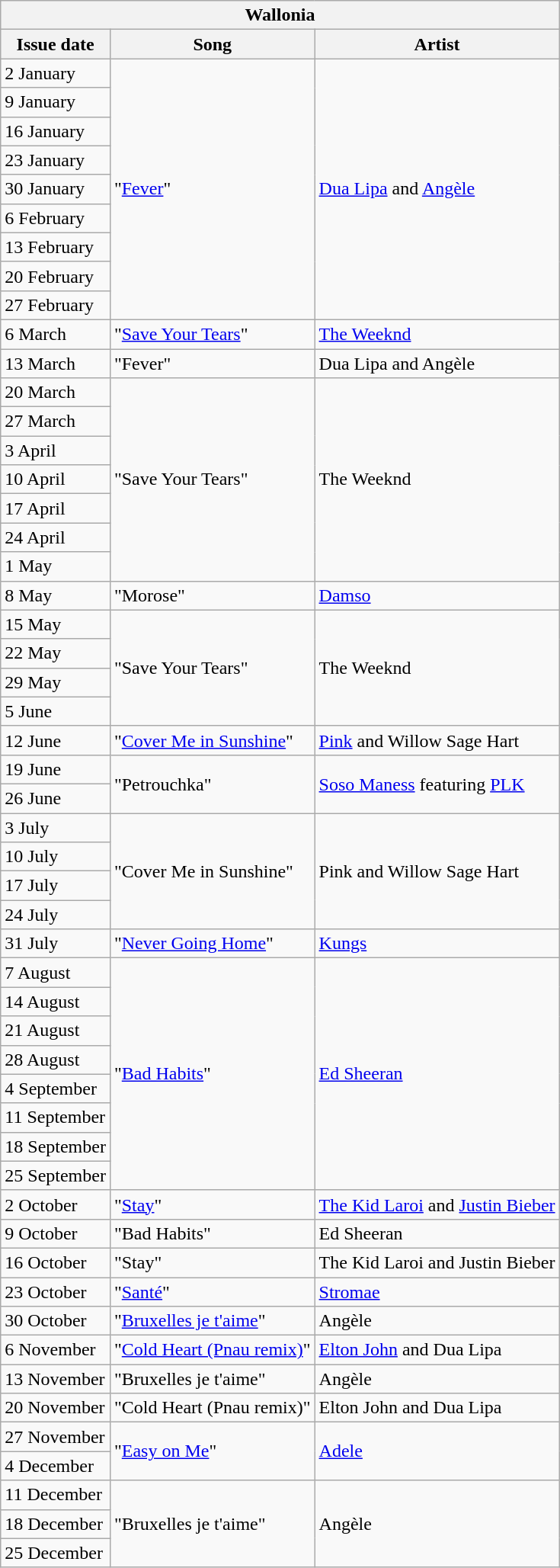<table class="wikitable">
<tr>
<th colspan="4">Wallonia</th>
</tr>
<tr>
<th>Issue date</th>
<th>Song</th>
<th>Artist</th>
</tr>
<tr>
<td>2 January</td>
<td rowspan="9">"<a href='#'>Fever</a>"</td>
<td rowspan="9"><a href='#'>Dua Lipa</a> and <a href='#'>Angèle</a></td>
</tr>
<tr>
<td>9 January</td>
</tr>
<tr>
<td>16 January</td>
</tr>
<tr>
<td>23 January</td>
</tr>
<tr>
<td>30 January</td>
</tr>
<tr>
<td>6 February</td>
</tr>
<tr>
<td>13 February</td>
</tr>
<tr>
<td>20 February</td>
</tr>
<tr>
<td>27 February</td>
</tr>
<tr>
<td>6 March</td>
<td>"<a href='#'>Save Your Tears</a>"</td>
<td><a href='#'>The Weeknd</a></td>
</tr>
<tr>
<td>13 March</td>
<td>"Fever"</td>
<td>Dua Lipa and Angèle</td>
</tr>
<tr>
<td>20 March</td>
<td rowspan="7">"Save Your Tears"</td>
<td rowspan="7">The Weeknd</td>
</tr>
<tr>
<td>27 March</td>
</tr>
<tr>
<td>3 April</td>
</tr>
<tr>
<td>10 April</td>
</tr>
<tr>
<td>17 April</td>
</tr>
<tr>
<td>24 April</td>
</tr>
<tr>
<td>1 May</td>
</tr>
<tr>
<td>8 May</td>
<td>"Morose"</td>
<td><a href='#'>Damso</a></td>
</tr>
<tr>
<td>15 May</td>
<td rowspan="4">"Save Your Tears"</td>
<td rowspan="4">The Weeknd</td>
</tr>
<tr>
<td>22 May</td>
</tr>
<tr>
<td>29 May</td>
</tr>
<tr>
<td>5 June</td>
</tr>
<tr>
<td>12 June</td>
<td>"<a href='#'>Cover Me in Sunshine</a>"</td>
<td><a href='#'>Pink</a> and Willow Sage Hart</td>
</tr>
<tr>
<td>19 June</td>
<td rowspan="2">"Petrouchka"</td>
<td rowspan="2"><a href='#'>Soso Maness</a> featuring <a href='#'>PLK</a></td>
</tr>
<tr>
<td>26 June</td>
</tr>
<tr>
<td>3 July</td>
<td rowspan="4">"Cover Me in Sunshine"</td>
<td rowspan="4">Pink and Willow Sage Hart</td>
</tr>
<tr>
<td>10 July</td>
</tr>
<tr>
<td>17 July</td>
</tr>
<tr>
<td>24 July</td>
</tr>
<tr>
<td>31 July</td>
<td>"<a href='#'>Never Going Home</a>"</td>
<td><a href='#'>Kungs</a></td>
</tr>
<tr>
<td>7 August</td>
<td rowspan="8">"<a href='#'>Bad Habits</a>"</td>
<td rowspan="8"><a href='#'>Ed Sheeran</a></td>
</tr>
<tr>
<td>14 August</td>
</tr>
<tr>
<td>21 August</td>
</tr>
<tr>
<td>28 August</td>
</tr>
<tr>
<td>4 September</td>
</tr>
<tr>
<td>11 September</td>
</tr>
<tr>
<td>18 September</td>
</tr>
<tr>
<td>25 September</td>
</tr>
<tr>
<td>2 October</td>
<td>"<a href='#'>Stay</a>"</td>
<td><a href='#'>The Kid Laroi</a> and <a href='#'>Justin Bieber</a></td>
</tr>
<tr>
<td>9 October</td>
<td>"Bad Habits"</td>
<td>Ed Sheeran</td>
</tr>
<tr>
<td>16 October</td>
<td>"Stay"</td>
<td>The Kid Laroi and Justin Bieber</td>
</tr>
<tr>
<td>23 October</td>
<td>"<a href='#'>Santé</a>"</td>
<td><a href='#'>Stromae</a></td>
</tr>
<tr>
<td>30 October</td>
<td>"<a href='#'>Bruxelles je t'aime</a>"</td>
<td>Angèle</td>
</tr>
<tr>
<td>6 November</td>
<td>"<a href='#'>Cold Heart (Pnau remix)</a>"</td>
<td><a href='#'>Elton John</a> and Dua Lipa</td>
</tr>
<tr>
<td>13 November</td>
<td>"Bruxelles je t'aime"</td>
<td>Angèle</td>
</tr>
<tr>
<td>20 November</td>
<td>"Cold Heart (Pnau remix)"</td>
<td>Elton John and Dua Lipa</td>
</tr>
<tr>
<td>27 November</td>
<td rowspan="2">"<a href='#'>Easy on Me</a>"</td>
<td rowspan="2"><a href='#'>Adele</a></td>
</tr>
<tr>
<td>4 December</td>
</tr>
<tr>
<td>11 December</td>
<td rowspan="3">"Bruxelles je t'aime"</td>
<td rowspan="3">Angèle</td>
</tr>
<tr>
<td>18 December</td>
</tr>
<tr>
<td>25 December</td>
</tr>
</table>
